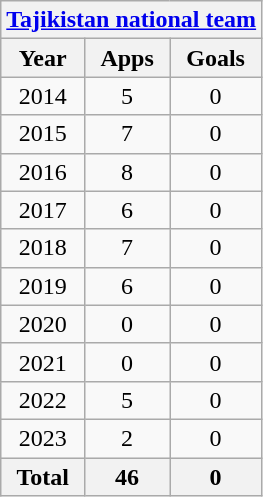<table class="wikitable" style="text-align:center">
<tr>
<th colspan=3><a href='#'>Tajikistan national team</a></th>
</tr>
<tr>
<th>Year</th>
<th>Apps</th>
<th>Goals</th>
</tr>
<tr>
<td>2014</td>
<td>5</td>
<td>0</td>
</tr>
<tr>
<td>2015</td>
<td>7</td>
<td>0</td>
</tr>
<tr>
<td>2016</td>
<td>8</td>
<td>0</td>
</tr>
<tr>
<td>2017</td>
<td>6</td>
<td>0</td>
</tr>
<tr>
<td>2018</td>
<td>7</td>
<td>0</td>
</tr>
<tr>
<td>2019</td>
<td>6</td>
<td>0</td>
</tr>
<tr>
<td>2020</td>
<td>0</td>
<td>0</td>
</tr>
<tr>
<td>2021</td>
<td>0</td>
<td>0</td>
</tr>
<tr>
<td>2022</td>
<td>5</td>
<td>0</td>
</tr>
<tr>
<td>2023</td>
<td>2</td>
<td>0</td>
</tr>
<tr>
<th>Total</th>
<th>46</th>
<th>0</th>
</tr>
</table>
